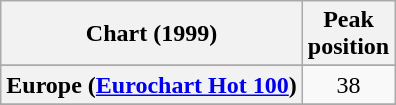<table class="wikitable sortable plainrowheaders" style="text-align:center">
<tr>
<th>Chart (1999)</th>
<th>Peak<br>position</th>
</tr>
<tr>
</tr>
<tr>
<th scope="row">Europe (<a href='#'>Eurochart Hot 100</a>)</th>
<td>38</td>
</tr>
<tr>
</tr>
<tr>
</tr>
<tr>
</tr>
<tr>
</tr>
<tr>
</tr>
<tr>
</tr>
</table>
